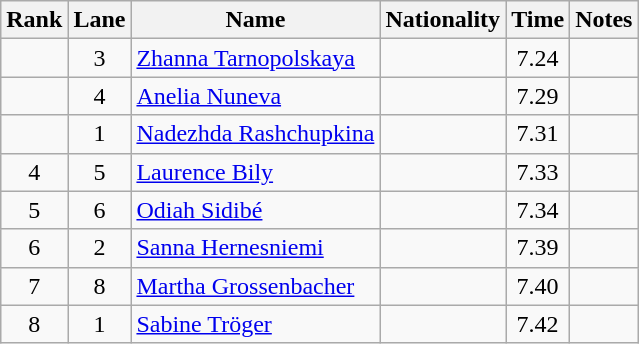<table class="wikitable sortable" style="text-align:center">
<tr>
<th>Rank</th>
<th>Lane</th>
<th>Name</th>
<th>Nationality</th>
<th>Time</th>
<th>Notes</th>
</tr>
<tr>
<td></td>
<td>3</td>
<td align="left"><a href='#'>Zhanna Tarnopolskaya</a></td>
<td align=left></td>
<td>7.24</td>
<td></td>
</tr>
<tr>
<td></td>
<td>4</td>
<td align="left"><a href='#'>Anelia Nuneva</a></td>
<td align=left></td>
<td>7.29</td>
<td></td>
</tr>
<tr>
<td></td>
<td>1</td>
<td align="left"><a href='#'>Nadezhda Rashchupkina</a></td>
<td align=left></td>
<td>7.31</td>
<td></td>
</tr>
<tr>
<td>4</td>
<td>5</td>
<td align="left"><a href='#'>Laurence Bily</a></td>
<td align=left></td>
<td>7.33</td>
<td></td>
</tr>
<tr>
<td>5</td>
<td>6</td>
<td align="left"><a href='#'>Odiah Sidibé</a></td>
<td align=left></td>
<td>7.34</td>
<td></td>
</tr>
<tr>
<td>6</td>
<td>2</td>
<td align="left"><a href='#'>Sanna Hernesniemi</a></td>
<td align=left></td>
<td>7.39</td>
<td></td>
</tr>
<tr>
<td>7</td>
<td>8</td>
<td align="left"><a href='#'>Martha Grossenbacher</a></td>
<td align=left></td>
<td>7.40</td>
<td></td>
</tr>
<tr>
<td>8</td>
<td>1</td>
<td align="left"><a href='#'>Sabine Tröger</a></td>
<td align=left></td>
<td>7.42</td>
<td></td>
</tr>
</table>
